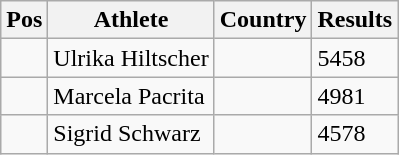<table class="wikitable">
<tr>
<th>Pos</th>
<th>Athlete</th>
<th>Country</th>
<th>Results</th>
</tr>
<tr>
<td align="center"></td>
<td>Ulrika Hiltscher</td>
<td></td>
<td>5458</td>
</tr>
<tr>
<td align="center"></td>
<td>Marcela Pacrita</td>
<td></td>
<td>4981</td>
</tr>
<tr>
<td align="center"></td>
<td>Sigrid Schwarz</td>
<td></td>
<td>4578</td>
</tr>
</table>
